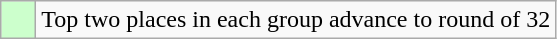<table class="wikitable">
<tr>
<td style="background:#cfc;">    </td>
<td>Top two places in each group advance to round of 32</td>
</tr>
</table>
